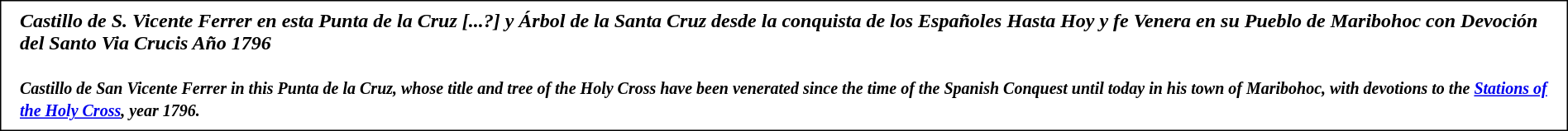<table style="border: 1px solid black; padding: 0.25em;">
<tr>
<td></td>
<td></td>
<td><strong><em>Castillo de S. Vicente Ferrer<strong> en esta Punta de la Cruz [...?] y Árbol de la Santa Cruz desde la conquista de los Españoles Hasta Hoy y fe Venera en su Pueblo de Maribohoc con Devoción del Santo Via Crucis Año 1796<em> <br> <br><small></strong>Castillo de San Vicente Ferrer<strong> in this Punta de la Cruz, whose title and tree of the Holy Cross have been venerated since the time of the Spanish Conquest until today in his town of Maribohoc, with devotions to the <a href='#'>Stations of the Holy Cross</a>, year 1796.</small></td>
</tr>
</table>
